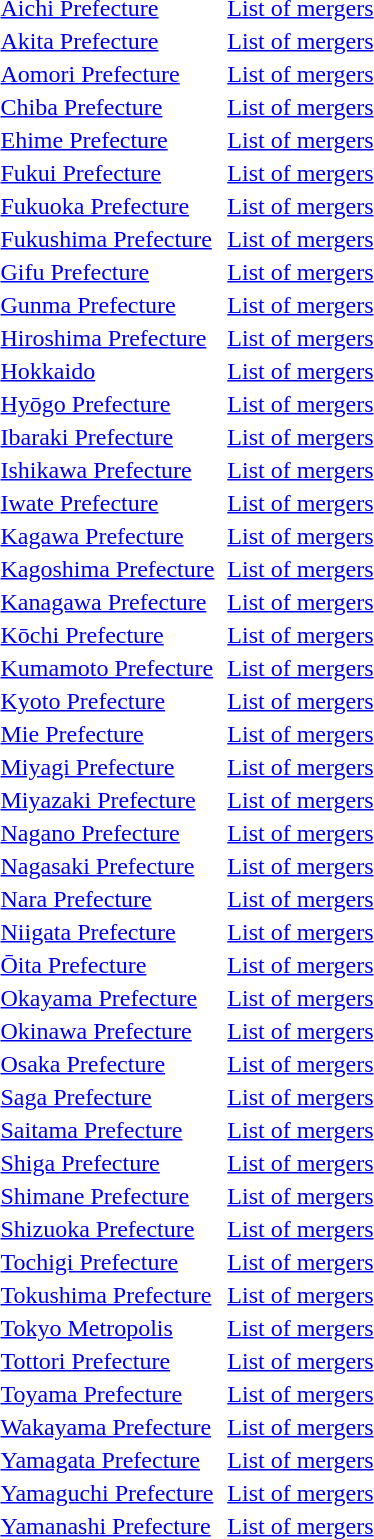<table>
<tr>
<td width=30%><a href='#'>Aichi Prefecture</a></td>
<td width=20%><a href='#'>List of mergers</a></td>
</tr>
<tr>
<td><a href='#'>Akita Prefecture</a></td>
<td><a href='#'>List of mergers</a></td>
</tr>
<tr>
<td><a href='#'>Aomori Prefecture</a></td>
<td><a href='#'>List of mergers</a></td>
</tr>
<tr>
<td><a href='#'>Chiba Prefecture</a></td>
<td><a href='#'>List of mergers</a></td>
</tr>
<tr>
<td><a href='#'>Ehime Prefecture</a></td>
<td><a href='#'>List of mergers</a></td>
</tr>
<tr>
<td><a href='#'>Fukui Prefecture</a></td>
<td><a href='#'>List of mergers</a></td>
</tr>
<tr>
<td><a href='#'>Fukuoka Prefecture</a></td>
<td><a href='#'>List of mergers</a></td>
<td></td>
</tr>
<tr>
<td><a href='#'>Fukushima Prefecture</a></td>
<td><a href='#'>List of mergers</a></td>
<td></td>
</tr>
<tr>
<td><a href='#'>Gifu Prefecture</a></td>
<td><a href='#'>List of mergers</a></td>
<td></td>
</tr>
<tr>
<td><a href='#'>Gunma Prefecture</a></td>
<td><a href='#'>List of mergers</a></td>
<td></td>
</tr>
<tr>
<td><a href='#'>Hiroshima Prefecture</a></td>
<td><a href='#'>List of mergers</a></td>
</tr>
<tr>
<td><a href='#'>Hokkaido</a></td>
<td><a href='#'>List of mergers</a></td>
<td></td>
</tr>
<tr>
<td><a href='#'>Hyōgo Prefecture</a></td>
<td><a href='#'>List of mergers</a></td>
<td></td>
</tr>
<tr>
<td><a href='#'>Ibaraki Prefecture</a></td>
<td><a href='#'>List of mergers</a></td>
<td></td>
</tr>
<tr>
<td><a href='#'>Ishikawa Prefecture</a></td>
<td><a href='#'>List of mergers</a></td>
<td></td>
</tr>
<tr>
<td><a href='#'>Iwate Prefecture</a></td>
<td><a href='#'>List of mergers</a></td>
<td></td>
</tr>
<tr>
<td><a href='#'>Kagawa Prefecture</a></td>
<td><a href='#'>List of mergers</a></td>
<td></td>
</tr>
<tr>
<td><a href='#'>Kagoshima Prefecture</a></td>
<td><a href='#'>List of mergers</a></td>
<td></td>
</tr>
<tr>
<td><a href='#'>Kanagawa Prefecture</a></td>
<td><a href='#'>List of mergers</a></td>
<td></td>
</tr>
<tr>
<td><a href='#'>Kōchi Prefecture</a></td>
<td><a href='#'>List of mergers</a></td>
<td></td>
</tr>
<tr>
<td><a href='#'>Kumamoto Prefecture</a></td>
<td><a href='#'>List of mergers</a></td>
<td></td>
</tr>
<tr>
<td><a href='#'>Kyoto Prefecture</a></td>
<td><a href='#'>List of mergers</a></td>
<td></td>
</tr>
<tr>
<td><a href='#'>Mie Prefecture</a></td>
<td><a href='#'>List of mergers</a></td>
<td></td>
</tr>
<tr>
<td><a href='#'>Miyagi Prefecture</a></td>
<td><a href='#'>List of mergers</a></td>
<td></td>
</tr>
<tr>
<td><a href='#'>Miyazaki Prefecture</a></td>
<td><a href='#'>List of mergers</a></td>
<td></td>
</tr>
<tr>
<td><a href='#'>Nagano Prefecture</a></td>
<td><a href='#'>List of mergers</a></td>
<td></td>
</tr>
<tr>
<td><a href='#'>Nagasaki Prefecture</a></td>
<td><a href='#'>List of mergers</a></td>
<td></td>
</tr>
<tr>
<td><a href='#'>Nara Prefecture</a></td>
<td><a href='#'>List of mergers</a></td>
<td></td>
</tr>
<tr>
<td><a href='#'>Niigata Prefecture</a></td>
<td><a href='#'>List of mergers</a></td>
<td></td>
</tr>
<tr>
<td><a href='#'>Ōita Prefecture</a></td>
<td><a href='#'>List of mergers</a></td>
<td></td>
</tr>
<tr>
<td><a href='#'>Okayama Prefecture</a></td>
<td><a href='#'>List of mergers</a></td>
<td></td>
</tr>
<tr>
<td><a href='#'>Okinawa Prefecture</a></td>
<td><a href='#'>List of mergers</a></td>
<td></td>
</tr>
<tr>
<td><a href='#'>Osaka Prefecture</a></td>
<td><a href='#'>List of mergers</a></td>
<td></td>
</tr>
<tr>
<td><a href='#'>Saga Prefecture</a></td>
<td><a href='#'>List of mergers</a></td>
<td></td>
</tr>
<tr>
<td><a href='#'>Saitama Prefecture</a></td>
<td><a href='#'>List of mergers</a></td>
</tr>
<tr>
<td><a href='#'>Shiga Prefecture</a></td>
<td><a href='#'>List of mergers</a></td>
</tr>
<tr>
<td><a href='#'>Shimane Prefecture</a></td>
<td><a href='#'>List of mergers</a></td>
<td></td>
</tr>
<tr>
<td><a href='#'>Shizuoka Prefecture</a></td>
<td><a href='#'>List of mergers</a></td>
<td></td>
</tr>
<tr>
<td><a href='#'>Tochigi Prefecture</a></td>
<td><a href='#'>List of mergers</a></td>
<td></td>
</tr>
<tr>
<td><a href='#'>Tokushima Prefecture</a></td>
<td><a href='#'>List of mergers</a></td>
<td></td>
</tr>
<tr>
<td><a href='#'>Tokyo Metropolis</a></td>
<td><a href='#'>List of mergers</a></td>
<td></td>
</tr>
<tr>
<td><a href='#'>Tottori Prefecture</a></td>
<td><a href='#'>List of mergers</a></td>
<td></td>
</tr>
<tr>
<td><a href='#'>Toyama Prefecture</a></td>
<td><a href='#'>List of mergers</a></td>
<td></td>
</tr>
<tr>
<td><a href='#'>Wakayama Prefecture</a></td>
<td><a href='#'>List of mergers</a></td>
</tr>
<tr>
<td><a href='#'>Yamagata Prefecture</a></td>
<td><a href='#'>List of mergers</a></td>
</tr>
<tr>
<td><a href='#'>Yamaguchi Prefecture</a></td>
<td><a href='#'>List of mergers</a></td>
</tr>
<tr>
<td><a href='#'>Yamanashi Prefecture</a></td>
<td><a href='#'>List of mergers</a></td>
</tr>
</table>
